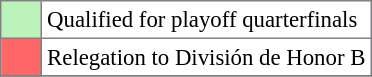<table bgcolor="#f7f8ff" cellpadding="3" cellspacing="0" border="1" style="font-size: 95%; border: gray solid 1px; border-collapse: collapse;text-align:center; margin:1em auto;">
<tr>
<td style="background: #BBF3BB;" width="20"></td>
<td bgcolor="#ffffff" align="left">Qualified for playoff quarterfinals</td>
</tr>
<tr>
<td style="background: #FF6666;" width="20"></td>
<td bgcolor="#ffffff" align="left">Relegation to División de Honor B</td>
</tr>
<tr>
</tr>
</table>
